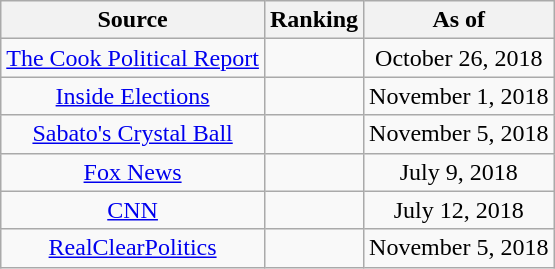<table class="wikitable" style="text-align:center">
<tr>
<th>Source</th>
<th>Ranking</th>
<th>As of</th>
</tr>
<tr>
<td><a href='#'>The Cook Political Report</a></td>
<td></td>
<td>October 26, 2018</td>
</tr>
<tr>
<td><a href='#'>Inside Elections</a></td>
<td></td>
<td>November 1, 2018</td>
</tr>
<tr>
<td><a href='#'>Sabato's Crystal Ball</a></td>
<td></td>
<td>November 5, 2018</td>
</tr>
<tr>
<td><a href='#'>Fox News</a></td>
<td></td>
<td>July 9, 2018</td>
</tr>
<tr>
<td><a href='#'>CNN</a></td>
<td></td>
<td>July 12, 2018</td>
</tr>
<tr>
<td><a href='#'>RealClearPolitics</a></td>
<td></td>
<td>November 5, 2018</td>
</tr>
</table>
